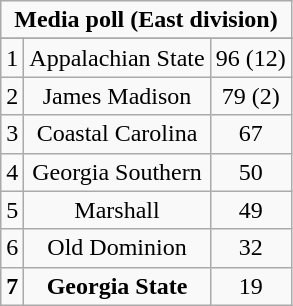<table class="wikitable" style="display: inline-table;">
<tr>
<td align="center" Colspan="3"><strong>Media poll (East division)</strong></td>
</tr>
<tr align="center">
</tr>
<tr align="center">
<td>1</td>
<td>Appalachian State</td>
<td>96 (12)</td>
</tr>
<tr align="center">
<td>2</td>
<td>James Madison</td>
<td>79 (2)</td>
</tr>
<tr align="center">
<td>3</td>
<td>Coastal Carolina</td>
<td>67</td>
</tr>
<tr align="center">
<td>4</td>
<td>Georgia Southern</td>
<td>50</td>
</tr>
<tr align="center">
<td>5</td>
<td>Marshall</td>
<td>49</td>
</tr>
<tr align="center">
<td>6</td>
<td>Old Dominion</td>
<td>32</td>
</tr>
<tr align="center">
<td><strong>7</strong></td>
<td><strong>Georgia State</strong></td>
<td>19</td>
</tr>
</table>
